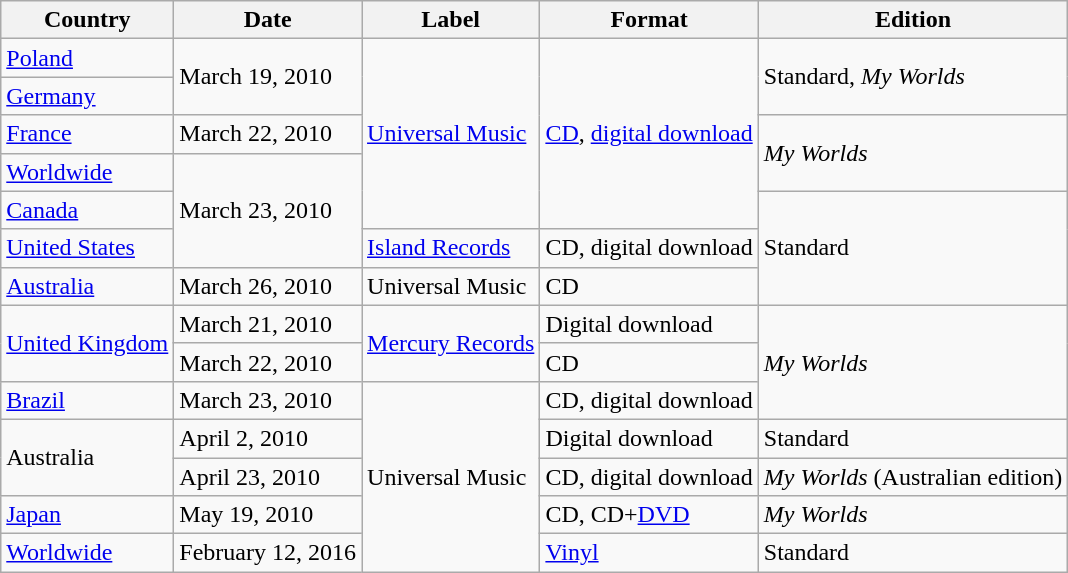<table class="wikitable">
<tr>
<th>Country</th>
<th>Date</th>
<th>Label</th>
<th>Format</th>
<th>Edition</th>
</tr>
<tr>
<td><a href='#'>Poland</a></td>
<td rowspan="2">March 19, 2010</td>
<td rowspan="5"><a href='#'>Universal Music</a></td>
<td rowspan="5"><a href='#'>CD</a>, <a href='#'>digital download</a></td>
<td rowspan="2">Standard, <em>My Worlds</em></td>
</tr>
<tr>
<td><a href='#'>Germany</a></td>
</tr>
<tr>
<td><a href='#'>France</a></td>
<td>March 22, 2010</td>
<td rowspan="2"><em>My Worlds</em></td>
</tr>
<tr>
<td><a href='#'>Worldwide</a></td>
<td rowspan="3">March 23, 2010</td>
</tr>
<tr>
<td><a href='#'>Canada</a></td>
<td rowspan="3">Standard</td>
</tr>
<tr>
<td><a href='#'>United States</a></td>
<td><a href='#'>Island Records</a></td>
<td>CD, digital download</td>
</tr>
<tr>
<td><a href='#'>Australia</a></td>
<td>March 26, 2010</td>
<td>Universal Music</td>
<td>CD</td>
</tr>
<tr>
<td rowspan="2"><a href='#'>United Kingdom</a></td>
<td>March 21, 2010</td>
<td rowspan="2"><a href='#'>Mercury Records</a></td>
<td>Digital download</td>
<td rowspan=3><em>My Worlds</em></td>
</tr>
<tr>
<td>March 22, 2010</td>
<td>CD</td>
</tr>
<tr>
<td><a href='#'>Brazil</a></td>
<td>March 23, 2010</td>
<td rowspan=5>Universal Music</td>
<td>CD, digital download</td>
</tr>
<tr>
<td rowspan=2>Australia</td>
<td>April 2, 2010</td>
<td>Digital download</td>
<td>Standard</td>
</tr>
<tr>
<td>April 23, 2010</td>
<td>CD, digital download</td>
<td><em>My Worlds</em> (Australian edition)</td>
</tr>
<tr>
<td><a href='#'>Japan</a></td>
<td>May 19, 2010</td>
<td>CD, CD+<a href='#'>DVD</a></td>
<td><em>My Worlds</em></td>
</tr>
<tr>
<td><a href='#'>Worldwide</a></td>
<td>February 12, 2016</td>
<td><a href='#'>Vinyl</a></td>
<td>Standard</td>
</tr>
</table>
